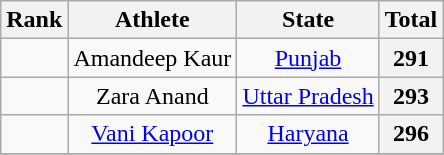<table class="wikitable sortable" style="text-align:center">
<tr>
<th>Rank</th>
<th>Athlete</th>
<th>State</th>
<th>Total</th>
</tr>
<tr>
<td></td>
<td>Amandeep Kaur</td>
<td> <a href='#'>Punjab</a></td>
<th>291</th>
</tr>
<tr>
<td></td>
<td>Zara Anand</td>
<td><a href='#'>Uttar Pradesh</a></td>
<th>293</th>
</tr>
<tr>
<td></td>
<td><a href='#'>Vani Kapoor</a></td>
<td> <a href='#'>Haryana</a></td>
<th>296</th>
</tr>
<tr>
</tr>
</table>
